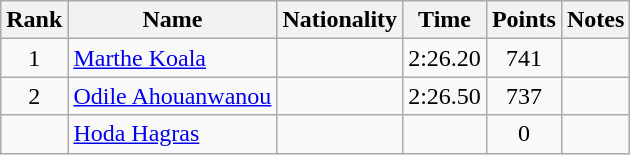<table class="wikitable sortable" style="text-align:center">
<tr>
<th>Rank</th>
<th>Name</th>
<th>Nationality</th>
<th>Time</th>
<th>Points</th>
<th>Notes</th>
</tr>
<tr>
<td>1</td>
<td align="left"><a href='#'>Marthe Koala</a></td>
<td align=left></td>
<td>2:26.20</td>
<td>741</td>
<td></td>
</tr>
<tr>
<td>2</td>
<td align="left"><a href='#'>Odile Ahouanwanou</a></td>
<td align=left></td>
<td>2:26.50</td>
<td>737</td>
<td></td>
</tr>
<tr>
<td></td>
<td align="left"><a href='#'>Hoda Hagras</a></td>
<td align=left></td>
<td></td>
<td>0</td>
<td></td>
</tr>
</table>
